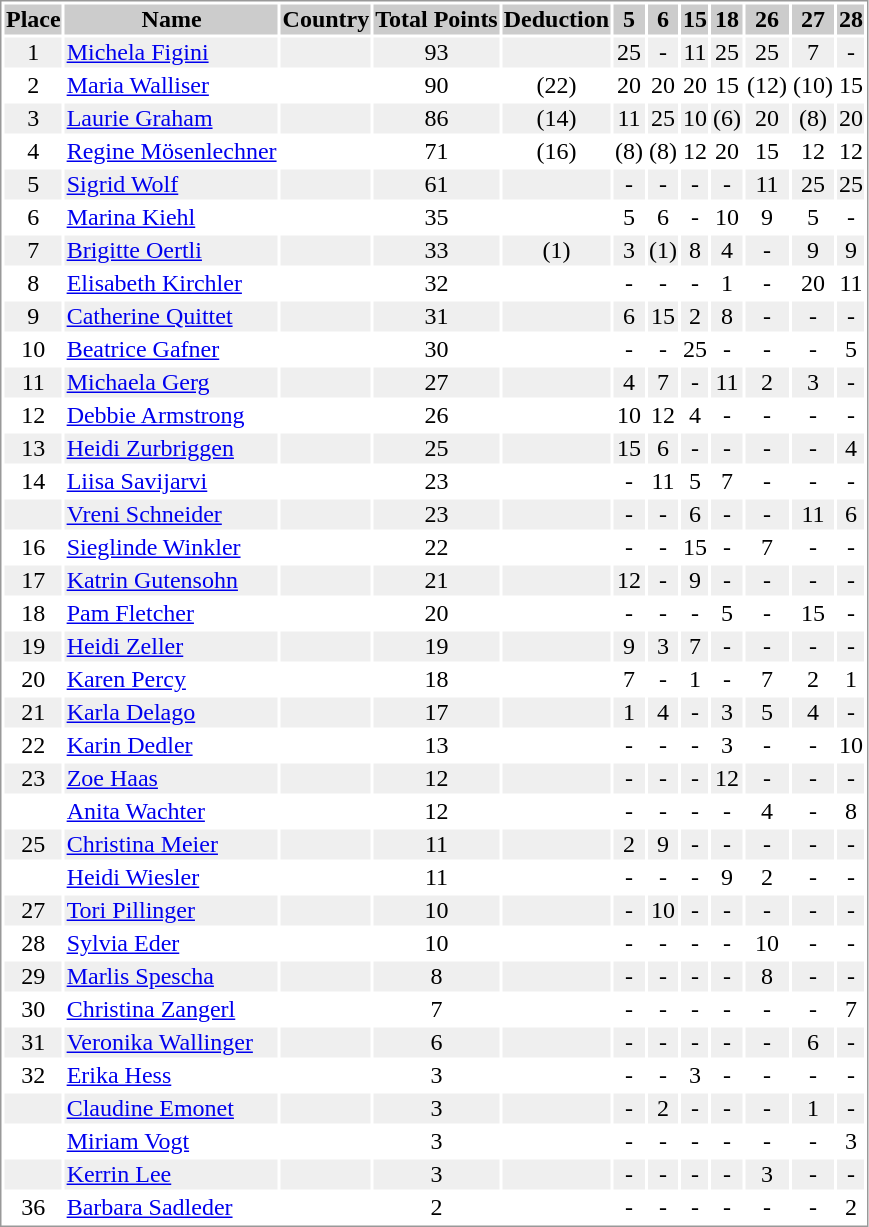<table border="0" style="border: 1px solid #999; background-color:#FFFFFF; text-align:center">
<tr align="center" bgcolor="#CCCCCC">
<th>Place</th>
<th>Name</th>
<th>Country</th>
<th>Total Points</th>
<th>Deduction</th>
<th>5</th>
<th>6</th>
<th>15</th>
<th>18</th>
<th>26</th>
<th>27</th>
<th>28</th>
</tr>
<tr bgcolor="#EFEFEF">
<td>1</td>
<td align="left"><a href='#'>Michela Figini</a></td>
<td align="left"></td>
<td>93</td>
<td></td>
<td>25</td>
<td>-</td>
<td>11</td>
<td>25</td>
<td>25</td>
<td>7</td>
<td>-</td>
</tr>
<tr>
<td>2</td>
<td align="left"><a href='#'>Maria Walliser</a></td>
<td align="left"></td>
<td>90</td>
<td>(22)</td>
<td>20</td>
<td>20</td>
<td>20</td>
<td>15</td>
<td>(12)</td>
<td>(10)</td>
<td>15</td>
</tr>
<tr bgcolor="#EFEFEF">
<td>3</td>
<td align="left"><a href='#'>Laurie Graham</a></td>
<td align="left"></td>
<td>86</td>
<td>(14)</td>
<td>11</td>
<td>25</td>
<td>10</td>
<td>(6)</td>
<td>20</td>
<td>(8)</td>
<td>20</td>
</tr>
<tr>
<td>4</td>
<td align="left"><a href='#'>Regine Mösenlechner</a></td>
<td align="left"></td>
<td>71</td>
<td>(16)</td>
<td>(8)</td>
<td>(8)</td>
<td>12</td>
<td>20</td>
<td>15</td>
<td>12</td>
<td>12</td>
</tr>
<tr bgcolor="#EFEFEF">
<td>5</td>
<td align="left"><a href='#'>Sigrid Wolf</a></td>
<td align="left"></td>
<td>61</td>
<td></td>
<td>-</td>
<td>-</td>
<td>-</td>
<td>-</td>
<td>11</td>
<td>25</td>
<td>25</td>
</tr>
<tr>
<td>6</td>
<td align="left"><a href='#'>Marina Kiehl</a></td>
<td align="left"></td>
<td>35</td>
<td></td>
<td>5</td>
<td>6</td>
<td>-</td>
<td>10</td>
<td>9</td>
<td>5</td>
<td>-</td>
</tr>
<tr bgcolor="#EFEFEF">
<td>7</td>
<td align="left"><a href='#'>Brigitte Oertli</a></td>
<td align="left"></td>
<td>33</td>
<td>(1)</td>
<td>3</td>
<td>(1)</td>
<td>8</td>
<td>4</td>
<td>-</td>
<td>9</td>
<td>9</td>
</tr>
<tr>
<td>8</td>
<td align="left"><a href='#'>Elisabeth Kirchler</a></td>
<td align="left"></td>
<td>32</td>
<td></td>
<td>-</td>
<td>-</td>
<td>-</td>
<td>1</td>
<td>-</td>
<td>20</td>
<td>11</td>
</tr>
<tr bgcolor="#EFEFEF">
<td>9</td>
<td align="left"><a href='#'>Catherine Quittet</a></td>
<td align="left"></td>
<td>31</td>
<td></td>
<td>6</td>
<td>15</td>
<td>2</td>
<td>8</td>
<td>-</td>
<td>-</td>
<td>-</td>
</tr>
<tr>
<td>10</td>
<td align="left"><a href='#'>Beatrice Gafner</a></td>
<td align="left"></td>
<td>30</td>
<td></td>
<td>-</td>
<td>-</td>
<td>25</td>
<td>-</td>
<td>-</td>
<td>-</td>
<td>5</td>
</tr>
<tr bgcolor="#EFEFEF">
<td>11</td>
<td align="left"><a href='#'>Michaela Gerg</a></td>
<td align="left"></td>
<td>27</td>
<td></td>
<td>4</td>
<td>7</td>
<td>-</td>
<td>11</td>
<td>2</td>
<td>3</td>
<td>-</td>
</tr>
<tr>
<td>12</td>
<td align="left"><a href='#'>Debbie Armstrong</a></td>
<td align="left"></td>
<td>26</td>
<td></td>
<td>10</td>
<td>12</td>
<td>4</td>
<td>-</td>
<td>-</td>
<td>-</td>
<td>-</td>
</tr>
<tr bgcolor="#EFEFEF">
<td>13</td>
<td align="left"><a href='#'>Heidi Zurbriggen</a></td>
<td align="left"></td>
<td>25</td>
<td></td>
<td>15</td>
<td>6</td>
<td>-</td>
<td>-</td>
<td>-</td>
<td>-</td>
<td>4</td>
</tr>
<tr>
<td>14</td>
<td align="left"><a href='#'>Liisa Savijarvi</a></td>
<td align="left"></td>
<td>23</td>
<td></td>
<td>-</td>
<td>11</td>
<td>5</td>
<td>7</td>
<td>-</td>
<td>-</td>
<td>-</td>
</tr>
<tr bgcolor="#EFEFEF">
<td></td>
<td align="left"><a href='#'>Vreni Schneider</a></td>
<td align="left"></td>
<td>23</td>
<td></td>
<td>-</td>
<td>-</td>
<td>6</td>
<td>-</td>
<td>-</td>
<td>11</td>
<td>6</td>
</tr>
<tr>
<td>16</td>
<td align="left"><a href='#'>Sieglinde Winkler</a></td>
<td align="left"></td>
<td>22</td>
<td></td>
<td>-</td>
<td>-</td>
<td>15</td>
<td>-</td>
<td>7</td>
<td>-</td>
<td>-</td>
</tr>
<tr bgcolor="#EFEFEF">
<td>17</td>
<td align="left"><a href='#'>Katrin Gutensohn</a></td>
<td align="left"></td>
<td>21</td>
<td></td>
<td>12</td>
<td>-</td>
<td>9</td>
<td>-</td>
<td>-</td>
<td>-</td>
<td>-</td>
</tr>
<tr>
<td>18</td>
<td align="left"><a href='#'>Pam Fletcher</a></td>
<td align="left"></td>
<td>20</td>
<td></td>
<td>-</td>
<td>-</td>
<td>-</td>
<td>5</td>
<td>-</td>
<td>15</td>
<td>-</td>
</tr>
<tr bgcolor="#EFEFEF">
<td>19</td>
<td align="left"><a href='#'>Heidi Zeller</a></td>
<td align="left"></td>
<td>19</td>
<td></td>
<td>9</td>
<td>3</td>
<td>7</td>
<td>-</td>
<td>-</td>
<td>-</td>
<td>-</td>
</tr>
<tr>
<td>20</td>
<td align="left"><a href='#'>Karen Percy</a></td>
<td align="left"></td>
<td>18</td>
<td></td>
<td>7</td>
<td>-</td>
<td>1</td>
<td>-</td>
<td>7</td>
<td>2</td>
<td>1</td>
</tr>
<tr bgcolor="#EFEFEF">
<td>21</td>
<td align="left"><a href='#'>Karla Delago</a></td>
<td align="left"></td>
<td>17</td>
<td></td>
<td>1</td>
<td>4</td>
<td>-</td>
<td>3</td>
<td>5</td>
<td>4</td>
<td>-</td>
</tr>
<tr>
<td>22</td>
<td align="left"><a href='#'>Karin Dedler</a></td>
<td align="left"></td>
<td>13</td>
<td></td>
<td>-</td>
<td>-</td>
<td>-</td>
<td>3</td>
<td>-</td>
<td>-</td>
<td>10</td>
</tr>
<tr bgcolor="#EFEFEF">
<td>23</td>
<td align="left"><a href='#'>Zoe Haas</a></td>
<td align="left"></td>
<td>12</td>
<td></td>
<td>-</td>
<td>-</td>
<td>-</td>
<td>12</td>
<td>-</td>
<td>-</td>
<td>-</td>
</tr>
<tr>
<td></td>
<td align="left"><a href='#'>Anita Wachter</a></td>
<td align="left"></td>
<td>12</td>
<td></td>
<td>-</td>
<td>-</td>
<td>-</td>
<td>-</td>
<td>4</td>
<td>-</td>
<td>8</td>
</tr>
<tr bgcolor="#EFEFEF">
<td>25</td>
<td align="left"><a href='#'>Christina Meier</a></td>
<td align="left"></td>
<td>11</td>
<td></td>
<td>2</td>
<td>9</td>
<td>-</td>
<td>-</td>
<td>-</td>
<td>-</td>
<td>-</td>
</tr>
<tr>
<td></td>
<td align="left"><a href='#'>Heidi Wiesler</a></td>
<td align="left"></td>
<td>11</td>
<td></td>
<td>-</td>
<td>-</td>
<td>-</td>
<td>9</td>
<td>2</td>
<td>-</td>
<td>-</td>
</tr>
<tr bgcolor="#EFEFEF">
<td>27</td>
<td align="left"><a href='#'>Tori Pillinger</a></td>
<td align="left"></td>
<td>10</td>
<td></td>
<td>-</td>
<td>10</td>
<td>-</td>
<td>-</td>
<td>-</td>
<td>-</td>
<td>-</td>
</tr>
<tr>
<td>28</td>
<td align="left"><a href='#'>Sylvia Eder</a></td>
<td align="left"></td>
<td>10</td>
<td></td>
<td>-</td>
<td>-</td>
<td>-</td>
<td>-</td>
<td>10</td>
<td>-</td>
<td>-</td>
</tr>
<tr bgcolor="#EFEFEF">
<td>29</td>
<td align="left"><a href='#'>Marlis Spescha</a></td>
<td align="left"></td>
<td>8</td>
<td></td>
<td>-</td>
<td>-</td>
<td>-</td>
<td>-</td>
<td>8</td>
<td>-</td>
<td>-</td>
</tr>
<tr>
<td>30</td>
<td align="left"><a href='#'>Christina Zangerl</a></td>
<td align="left"></td>
<td>7</td>
<td></td>
<td>-</td>
<td>-</td>
<td>-</td>
<td>-</td>
<td>-</td>
<td>-</td>
<td>7</td>
</tr>
<tr bgcolor="#EFEFEF">
<td>31</td>
<td align="left"><a href='#'>Veronika Wallinger</a></td>
<td align="left"></td>
<td>6</td>
<td></td>
<td>-</td>
<td>-</td>
<td>-</td>
<td>-</td>
<td>-</td>
<td>6</td>
<td>-</td>
</tr>
<tr>
<td>32</td>
<td align="left"><a href='#'>Erika Hess</a></td>
<td align="left"></td>
<td>3</td>
<td></td>
<td>-</td>
<td>-</td>
<td>3</td>
<td>-</td>
<td>-</td>
<td>-</td>
<td>-</td>
</tr>
<tr bgcolor="#EFEFEF">
<td></td>
<td align="left"><a href='#'>Claudine Emonet</a></td>
<td align="left"></td>
<td>3</td>
<td></td>
<td>-</td>
<td>2</td>
<td>-</td>
<td>-</td>
<td>-</td>
<td>1</td>
<td>-</td>
</tr>
<tr>
<td></td>
<td align="left"><a href='#'>Miriam Vogt</a></td>
<td align="left"></td>
<td>3</td>
<td></td>
<td>-</td>
<td>-</td>
<td>-</td>
<td>-</td>
<td>-</td>
<td>-</td>
<td>3</td>
</tr>
<tr bgcolor="#EFEFEF">
<td></td>
<td align="left"><a href='#'>Kerrin Lee</a></td>
<td align="left"></td>
<td>3</td>
<td></td>
<td>-</td>
<td>-</td>
<td>-</td>
<td>-</td>
<td>3</td>
<td>-</td>
<td>-</td>
</tr>
<tr>
<td>36</td>
<td align="left"><a href='#'>Barbara Sadleder</a></td>
<td align="left"></td>
<td>2</td>
<td></td>
<td>-</td>
<td>-</td>
<td>-</td>
<td>-</td>
<td>-</td>
<td>-</td>
<td>2</td>
</tr>
</table>
